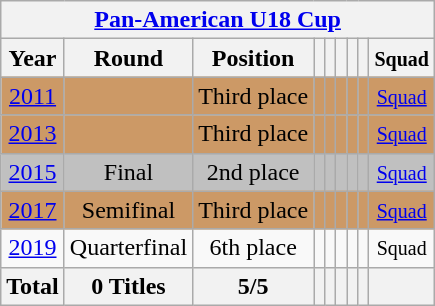<table class="wikitable" style="text-align: center;">
<tr>
<th colspan=9><a href='#'>Pan-American U18 Cup</a></th>
</tr>
<tr>
<th>Year</th>
<th>Round</th>
<th>Position</th>
<th></th>
<th></th>
<th></th>
<th></th>
<th></th>
<th><small>Squad</small></th>
</tr>
<tr bgcolor=cc9966>
<td> <a href='#'>2011</a></td>
<td></td>
<td>Third place</td>
<td></td>
<td></td>
<td></td>
<td></td>
<td></td>
<td><small><a href='#'>Squad</a></small></td>
</tr>
<tr bgcolor=cc9966>
<td> <a href='#'>2013</a></td>
<td></td>
<td>Third place</td>
<td></td>
<td></td>
<td></td>
<td></td>
<td></td>
<td><small><a href='#'>Squad</a></small></td>
</tr>
<tr bgcolor=silver>
<td> <a href='#'>2015</a></td>
<td>Final</td>
<td>2nd place</td>
<td></td>
<td></td>
<td></td>
<td></td>
<td></td>
<td><small><a href='#'>Squad</a></small></td>
</tr>
<tr bgcolor=cc9966>
<td> <a href='#'>2017</a></td>
<td>Semifinal</td>
<td>Third place</td>
<td></td>
<td></td>
<td></td>
<td></td>
<td></td>
<td><small><a href='#'>Squad</a></small></td>
</tr>
<tr>
<td> <a href='#'>2019</a></td>
<td>Quarterfinal</td>
<td>6th place</td>
<td></td>
<td></td>
<td></td>
<td></td>
<td></td>
<td><small>Squad</small></td>
</tr>
<tr>
<th>Total</th>
<th>0 Titles</th>
<th>5/5</th>
<th></th>
<th></th>
<th></th>
<th></th>
<th></th>
<th></th>
</tr>
</table>
